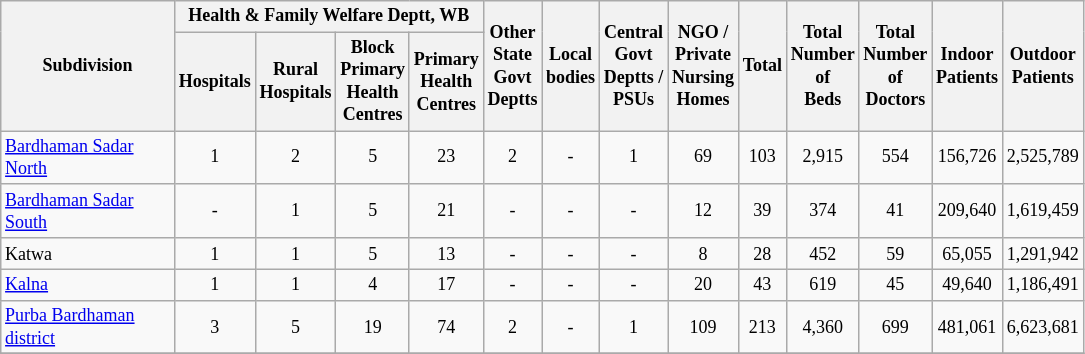<table class="wikitable" style="text-align:center;font-size: 9pt">
<tr>
<th width="110" rowspan="2">Subdivision</th>
<th width="160" colspan="4" rowspan="1">Health & Family Welfare Deptt, WB</th>
<th widthspan="110" rowspan="2">Other<br>State<br>Govt<br>Deptts</th>
<th widthspan="110" rowspan="2">Local<br>bodies</th>
<th widthspan="110" rowspan="2">Central<br>Govt<br>Deptts /<br>PSUs</th>
<th widthspan="110" rowspan="2">NGO /<br>Private<br>Nursing<br>Homes</th>
<th widthspan="110" rowspan="2">Total</th>
<th widthspan="110" rowspan="2">Total<br>Number<br>of<br>Beds</th>
<th widthspan="110" rowspan="2">Total<br>Number<br>of<br>Doctors</th>
<th widthspan="130" rowspan="2">Indoor<br>Patients</th>
<th widthspan="130" rowspan="2">Outdoor<br>Patients</th>
</tr>
<tr>
<th width="40">Hospitals<br></th>
<th width="40">Rural<br>Hospitals<br></th>
<th width="40">Block<br>Primary<br>Health<br>Centres<br></th>
<th width="40">Primary<br>Health<br>Centres<br></th>
</tr>
<tr>
<td align=left><a href='#'>Bardhaman Sadar North</a></td>
<td align="center">1</td>
<td align="center">2</td>
<td align="center">5</td>
<td align="center">23</td>
<td align="center">2</td>
<td align="center">-</td>
<td align="center">1</td>
<td align="center">69</td>
<td align="center">103</td>
<td align="center">2,915</td>
<td align="center">554</td>
<td align="center">156,726</td>
<td align="center">2,525,789</td>
</tr>
<tr>
<td align=left><a href='#'>Bardhaman Sadar South</a></td>
<td align="center">-</td>
<td align="center">1</td>
<td align="center">5</td>
<td align="center">21</td>
<td align="center">-</td>
<td align="center">-</td>
<td align="center">-</td>
<td align="center">12</td>
<td align="center">39</td>
<td align="center">374</td>
<td align="center">41</td>
<td align="center">209,640</td>
<td align="center">1,619,459</td>
</tr>
<tr>
<td align=left>Katwa</td>
<td align="center">1</td>
<td align="center">1</td>
<td align="center">5</td>
<td align="center">13</td>
<td align="center">-</td>
<td align="center">-</td>
<td align="center">-</td>
<td align="center">8</td>
<td align="center">28</td>
<td align="center">452</td>
<td align="center">59</td>
<td align="center">65,055</td>
<td align="center">1,291,942</td>
</tr>
<tr>
<td align=left><a href='#'>Kalna</a></td>
<td align="center">1</td>
<td align="center">1</td>
<td align="center">4</td>
<td align="center">17</td>
<td align="center">-</td>
<td align="center">-</td>
<td align="center">-</td>
<td align="center">20</td>
<td align="center">43</td>
<td align="center">619</td>
<td align="center">45</td>
<td align="center">49,640</td>
<td align="center">1,186,491</td>
</tr>
<tr>
<td align=left><a href='#'>Purba Bardhaman district</a></td>
<td align="center">3</td>
<td align="center">5</td>
<td align="center">19</td>
<td align="center">74</td>
<td align="center">2</td>
<td align="center">-</td>
<td align="center">1</td>
<td align="center">109</td>
<td align="center">213</td>
<td align="center">4,360</td>
<td align="center">699</td>
<td align="center">481,061</td>
<td align="center">6,623,681</td>
</tr>
<tr>
</tr>
</table>
